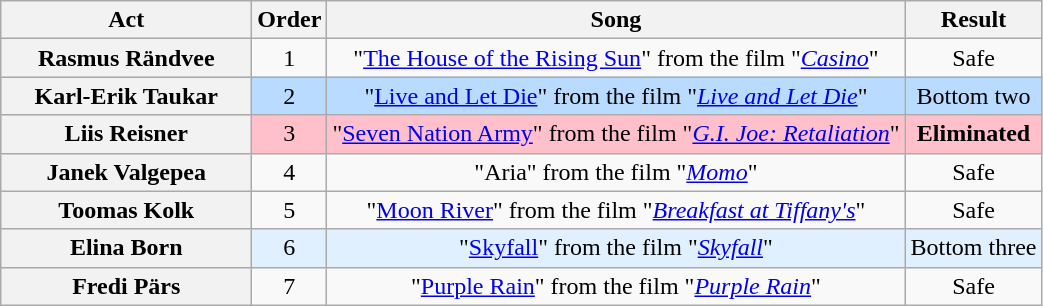<table class="wikitable plainrowheaders" style="text-align:center;">
<tr>
<th scope="col" style="width:10em;">Act</th>
<th scope="col">Order</th>
<th scope="col">Song</th>
<th scope="col">Result</th>
</tr>
<tr>
<th scope="row">Rasmus Rändvee</th>
<td>1</td>
<td>"<a href='#'>The House of the Rising Sun</a>" from the film "<em><a href='#'>Casino</a></em>"</td>
<td>Safe</td>
</tr>
<tr bgcolor="B8DBFF">
<th scope="row">Karl-Erik Taukar</th>
<td>2</td>
<td>"<a href='#'>Live and Let Die</a>" from the film "<em><a href='#'>Live and Let Die</a></em>"</td>
<td>Bottom two</td>
</tr>
<tr style="background:pink;">
<th scope="row"><strong>Liis Reisner</strong></th>
<td>3</td>
<td>"<a href='#'>Seven Nation Army</a>" from the film "<em><a href='#'>G.I. Joe: Retaliation</a></em>"</td>
<td><strong>Eliminated</strong></td>
</tr>
<tr>
<th scope="row">Janek Valgepea</th>
<td>4</td>
<td>"Aria" from the film "<em><a href='#'>Momo</a></em>"</td>
<td>Safe</td>
</tr>
<tr>
<th scope="row">Toomas Kolk</th>
<td>5</td>
<td>"<a href='#'>Moon River</a>" from the film "<em><a href='#'>Breakfast at Tiffany's</a></em>"</td>
<td>Safe</td>
</tr>
<tr bgcolor="E0F0FF">
<th scope="row">Elina Born</th>
<td>6</td>
<td>"<a href='#'>Skyfall</a>" from the film "<em><a href='#'>Skyfall</a></em>"</td>
<td>Bottom three</td>
</tr>
<tr>
<th scope="row">Fredi Pärs</th>
<td>7</td>
<td>"<a href='#'>Purple Rain</a>" from the film "<em><a href='#'>Purple Rain</a></em>"</td>
<td>Safe</td>
</tr>
</table>
